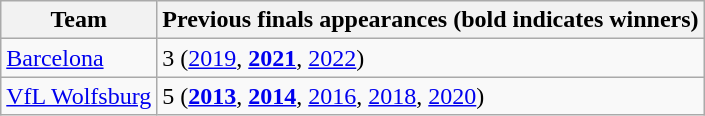<table class="wikitable">
<tr>
<th>Team</th>
<th>Previous finals appearances (bold indicates winners)</th>
</tr>
<tr>
<td> <a href='#'>Barcelona</a></td>
<td>3 (<a href='#'>2019</a>, <strong><a href='#'>2021</a></strong>, <a href='#'>2022</a>)</td>
</tr>
<tr>
<td> <a href='#'>VfL Wolfsburg</a></td>
<td>5 (<strong><a href='#'>2013</a></strong>, <strong><a href='#'>2014</a></strong>, <a href='#'>2016</a>, <a href='#'>2018</a>, <a href='#'>2020</a>)</td>
</tr>
</table>
